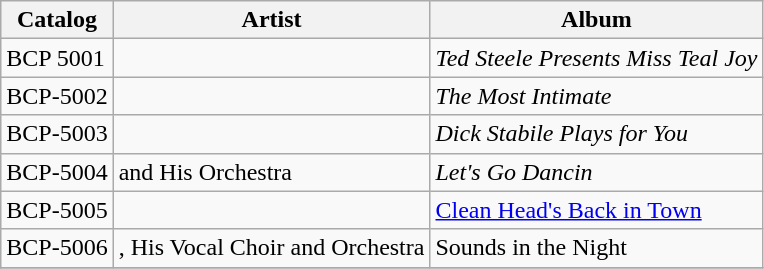<table class="wikitable sortable">
<tr>
<th>Catalog</th>
<th>Artist</th>
<th>Album</th>
</tr>
<tr>
<td>BCP 5001</td>
<td></td>
<td><em>Ted Steele Presents Miss Teal Joy</em></td>
</tr>
<tr>
<td>BCP-5002</td>
<td></td>
<td><em>The Most Intimate</em></td>
</tr>
<tr>
<td>BCP-5003</td>
<td></td>
<td><em>Dick Stabile Plays for You</em></td>
</tr>
<tr>
<td>BCP-5004</td>
<td> and His Orchestra</td>
<td><em>Let's Go Dancin<strong></td>
</tr>
<tr>
<td>BCP-5005</td>
<td></td>
<td></em><a href='#'>Clean Head's Back in Town</a><em></td>
</tr>
<tr>
<td>BCP-5006</td>
<td>, His Vocal Choir and Orchestra</td>
<td></em>Sounds in the Night<em></td>
</tr>
<tr>
</tr>
</table>
